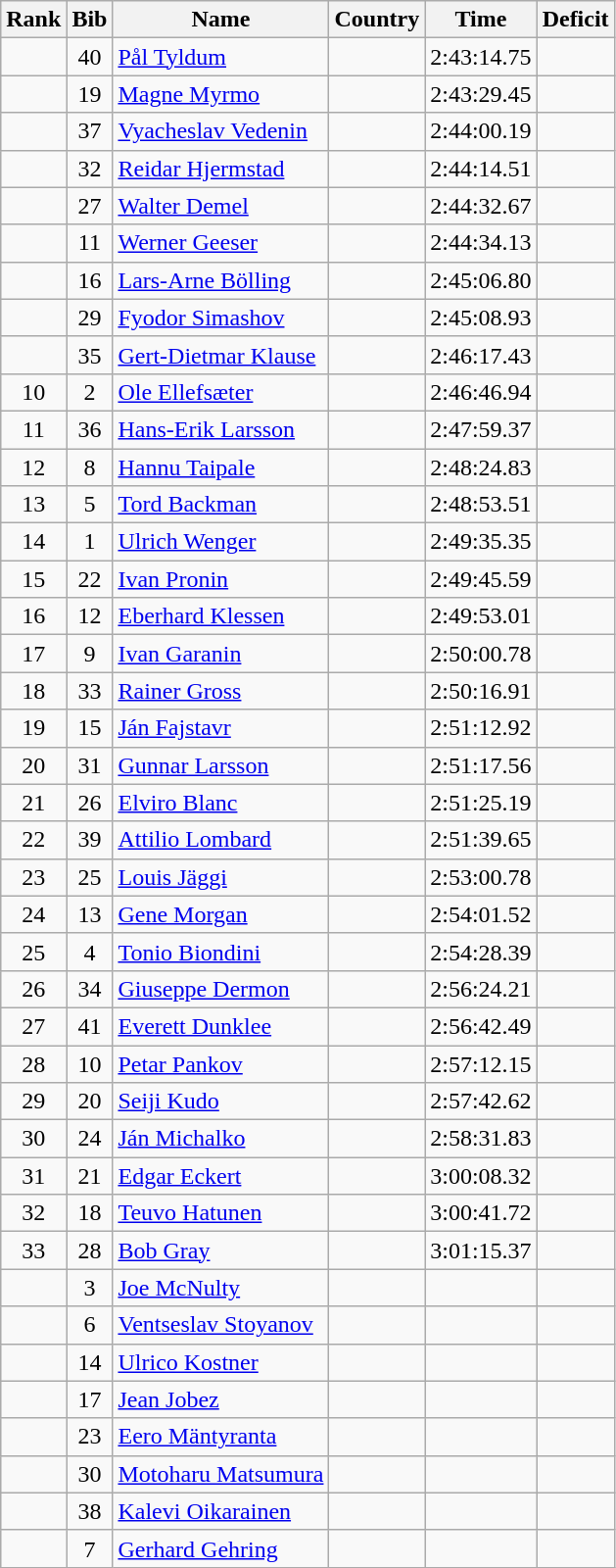<table class="wikitable sortable" style="text-align:center">
<tr>
<th>Rank</th>
<th>Bib</th>
<th>Name</th>
<th>Country</th>
<th>Time</th>
<th>Deficit</th>
</tr>
<tr>
<td></td>
<td>40</td>
<td style="text-align:left;"><a href='#'>Pål Tyldum</a></td>
<td style="text-align:left;"></td>
<td>2:43:14.75</td>
<td></td>
</tr>
<tr>
<td></td>
<td>19</td>
<td style="text-align:left;"><a href='#'>Magne Myrmo</a></td>
<td style="text-align:left;"></td>
<td>2:43:29.45</td>
<td align=right></td>
</tr>
<tr>
<td></td>
<td>37</td>
<td style="text-align:left;"><a href='#'>Vyacheslav Vedenin</a></td>
<td style="text-align:left;"></td>
<td>2:44:00.19</td>
<td align=right></td>
</tr>
<tr>
<td></td>
<td>32</td>
<td style="text-align:left;"><a href='#'>Reidar Hjermstad</a></td>
<td style="text-align:left;"></td>
<td>2:44:14.51</td>
<td align=right></td>
</tr>
<tr>
<td></td>
<td>27</td>
<td style="text-align:left;"><a href='#'>Walter Demel</a></td>
<td style="text-align:left;"></td>
<td>2:44:32.67</td>
<td align=right></td>
</tr>
<tr>
<td></td>
<td>11</td>
<td style="text-align:left;"><a href='#'>Werner Geeser</a></td>
<td style="text-align:left;"></td>
<td>2:44:34.13</td>
<td align=right></td>
</tr>
<tr>
<td></td>
<td>16</td>
<td style="text-align:left;"><a href='#'>Lars-Arne Bölling</a></td>
<td style="text-align:left;"></td>
<td>2:45:06.80</td>
<td align=right></td>
</tr>
<tr>
<td></td>
<td>29</td>
<td style="text-align:left;"><a href='#'>Fyodor Simashov</a></td>
<td style="text-align:left;"></td>
<td>2:45:08.93</td>
<td align=right></td>
</tr>
<tr>
<td></td>
<td>35</td>
<td style="text-align:left;"><a href='#'>Gert-Dietmar Klause</a></td>
<td style="text-align:left;"></td>
<td>2:46:17.43</td>
<td align=right></td>
</tr>
<tr>
<td>10</td>
<td>2</td>
<td style="text-align:left;"><a href='#'>Ole Ellefsæter</a></td>
<td style="text-align:left;"></td>
<td>2:46:46.94</td>
<td align=right></td>
</tr>
<tr>
<td>11</td>
<td>36</td>
<td style="text-align:left;"><a href='#'>Hans-Erik Larsson</a></td>
<td style="text-align:left;"></td>
<td>2:47:59.37</td>
<td align=right></td>
</tr>
<tr>
<td>12</td>
<td>8</td>
<td style="text-align:left;"><a href='#'>Hannu Taipale</a></td>
<td style="text-align:left;"></td>
<td>2:48:24.83</td>
<td align=right></td>
</tr>
<tr>
<td>13</td>
<td>5</td>
<td style="text-align:left;"><a href='#'>Tord Backman</a></td>
<td style="text-align:left;"></td>
<td>2:48:53.51</td>
<td align=right></td>
</tr>
<tr>
<td>14</td>
<td>1</td>
<td style="text-align:left;"><a href='#'>Ulrich Wenger</a></td>
<td style="text-align:left;"></td>
<td>2:49:35.35</td>
<td align=right></td>
</tr>
<tr>
<td>15</td>
<td>22</td>
<td style="text-align:left;"><a href='#'>Ivan Pronin</a></td>
<td style="text-align:left;"></td>
<td>2:49:45.59</td>
<td align=right></td>
</tr>
<tr>
<td>16</td>
<td>12</td>
<td style="text-align:left;"><a href='#'>Eberhard Klessen</a></td>
<td style="text-align:left;"></td>
<td>2:49:53.01</td>
<td align=right></td>
</tr>
<tr>
<td>17</td>
<td>9</td>
<td style="text-align:left;"><a href='#'>Ivan Garanin</a></td>
<td style="text-align:left;"></td>
<td>2:50:00.78</td>
<td align=right></td>
</tr>
<tr>
<td>18</td>
<td>33</td>
<td style="text-align:left;"><a href='#'>Rainer Gross</a></td>
<td style="text-align:left;"></td>
<td>2:50:16.91</td>
<td align=right></td>
</tr>
<tr>
<td>19</td>
<td>15</td>
<td style="text-align:left;"><a href='#'>Ján Fajstavr</a></td>
<td style="text-align:left;"></td>
<td>2:51:12.92</td>
<td align=right></td>
</tr>
<tr>
<td>20</td>
<td>31</td>
<td style="text-align:left;"><a href='#'>Gunnar Larsson</a></td>
<td style="text-align:left;"></td>
<td>2:51:17.56</td>
<td align=right></td>
</tr>
<tr>
<td>21</td>
<td>26</td>
<td style="text-align:left;"><a href='#'>Elviro Blanc</a></td>
<td style="text-align:left;"></td>
<td>2:51:25.19</td>
<td align=right></td>
</tr>
<tr>
<td>22</td>
<td>39</td>
<td style="text-align:left;"><a href='#'>Attilio Lombard</a></td>
<td style="text-align:left;"></td>
<td>2:51:39.65</td>
<td align=right></td>
</tr>
<tr>
<td>23</td>
<td>25</td>
<td style="text-align:left;"><a href='#'>Louis Jäggi</a></td>
<td style="text-align:left;"></td>
<td>2:53:00.78</td>
<td align=right></td>
</tr>
<tr>
<td>24</td>
<td>13</td>
<td style="text-align:left;"><a href='#'>Gene Morgan</a></td>
<td style="text-align:left;"></td>
<td>2:54:01.52</td>
<td align=right></td>
</tr>
<tr>
<td>25</td>
<td>4</td>
<td style="text-align:left;"><a href='#'>Tonio Biondini</a></td>
<td style="text-align:left;"></td>
<td>2:54:28.39</td>
<td align=right></td>
</tr>
<tr>
<td>26</td>
<td>34</td>
<td style="text-align:left;"><a href='#'>Giuseppe Dermon</a></td>
<td style="text-align:left;"></td>
<td>2:56:24.21</td>
<td align=right></td>
</tr>
<tr>
<td>27</td>
<td>41</td>
<td style="text-align:left;"><a href='#'>Everett Dunklee</a></td>
<td style="text-align:left;"></td>
<td>2:56:42.49</td>
<td align=right></td>
</tr>
<tr>
<td>28</td>
<td>10</td>
<td style="text-align:left;"><a href='#'>Petar Pankov</a></td>
<td style="text-align:left;"></td>
<td>2:57:12.15</td>
<td align=right></td>
</tr>
<tr>
<td>29</td>
<td>20</td>
<td style="text-align:left;"><a href='#'>Seiji Kudo</a></td>
<td style="text-align:left;"></td>
<td>2:57:42.62</td>
<td align=right></td>
</tr>
<tr>
<td>30</td>
<td>24</td>
<td style="text-align:left;"><a href='#'>Ján Michalko</a></td>
<td style="text-align:left;"></td>
<td>2:58:31.83</td>
<td align=right></td>
</tr>
<tr>
<td>31</td>
<td>21</td>
<td style="text-align:left;"><a href='#'>Edgar Eckert</a></td>
<td style="text-align:left;"></td>
<td>3:00:08.32</td>
<td align=right></td>
</tr>
<tr>
<td>32</td>
<td>18</td>
<td style="text-align:left;"><a href='#'>Teuvo Hatunen</a></td>
<td style="text-align:left;"></td>
<td>3:00:41.72</td>
<td align=right></td>
</tr>
<tr>
<td>33</td>
<td>28</td>
<td style="text-align:left;"><a href='#'>Bob Gray</a></td>
<td style="text-align:left;"></td>
<td>3:01:15.37</td>
<td align=right></td>
</tr>
<tr>
<td></td>
<td>3</td>
<td style="text-align:left;"><a href='#'>Joe McNulty</a></td>
<td style="text-align:left;"></td>
<td></td>
<td></td>
</tr>
<tr>
<td></td>
<td>6</td>
<td style="text-align:left;"><a href='#'>Ventseslav Stoyanov</a></td>
<td style="text-align:left;"></td>
<td></td>
<td></td>
</tr>
<tr>
<td></td>
<td>14</td>
<td style="text-align:left;"><a href='#'>Ulrico Kostner</a></td>
<td style="text-align:left;"></td>
<td></td>
<td></td>
</tr>
<tr>
<td></td>
<td>17</td>
<td style="text-align:left;"><a href='#'>Jean Jobez</a></td>
<td style="text-align:left;"></td>
<td></td>
<td></td>
</tr>
<tr>
<td></td>
<td>23</td>
<td style="text-align:left;"><a href='#'>Eero Mäntyranta</a></td>
<td style="text-align:left;"></td>
<td></td>
<td></td>
</tr>
<tr>
<td></td>
<td>30</td>
<td style="text-align:left;"><a href='#'>Motoharu Matsumura</a></td>
<td style="text-align:left;"></td>
<td></td>
<td></td>
</tr>
<tr>
<td></td>
<td>38</td>
<td style="text-align:left;"><a href='#'>Kalevi Oikarainen</a></td>
<td style="text-align:left;"></td>
<td></td>
<td></td>
</tr>
<tr>
<td></td>
<td>7</td>
<td style="text-align:left;"><a href='#'>Gerhard Gehring</a></td>
<td style="text-align:left;"></td>
<td></td>
<td></td>
</tr>
</table>
